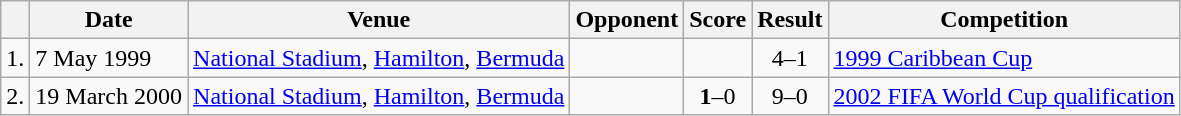<table class="wikitable">
<tr>
<th></th>
<th>Date</th>
<th>Venue</th>
<th>Opponent</th>
<th>Score</th>
<th>Result</th>
<th>Competition</th>
</tr>
<tr>
<td align="center">1.</td>
<td>7 May 1999</td>
<td><a href='#'>National Stadium</a>, <a href='#'>Hamilton</a>, <a href='#'>Bermuda</a></td>
<td></td>
<td align="center"></td>
<td align="center">4–1</td>
<td><a href='#'>1999 Caribbean Cup</a></td>
</tr>
<tr>
<td align="center">2.</td>
<td>19 March 2000</td>
<td><a href='#'>National Stadium</a>, <a href='#'>Hamilton</a>, <a href='#'>Bermuda</a></td>
<td></td>
<td align="center"><strong>1</strong>–0</td>
<td align="center">9–0</td>
<td><a href='#'>2002 FIFA World Cup qualification</a></td>
</tr>
</table>
